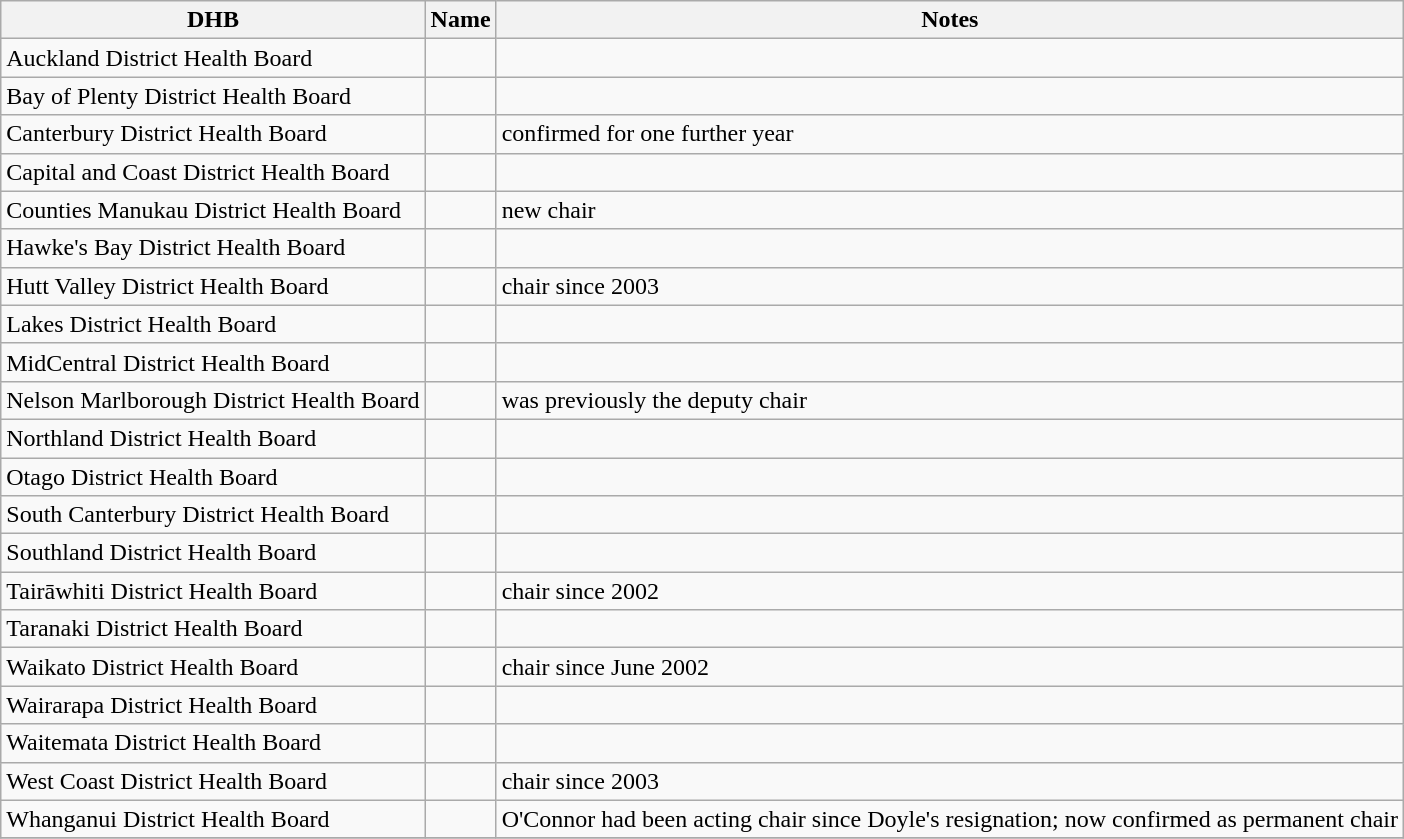<table class="wikitable sortable">
<tr>
<th>DHB</th>
<th>Name</th>
<th>Notes</th>
</tr>
<tr>
<td>Auckland District Health Board</td>
<td></td>
<td></td>
</tr>
<tr>
<td>Bay of Plenty District Health Board</td>
<td></td>
<td></td>
</tr>
<tr>
<td>Canterbury District Health Board</td>
<td></td>
<td>confirmed for one further year</td>
</tr>
<tr>
<td>Capital and Coast District Health Board</td>
<td></td>
<td></td>
</tr>
<tr>
<td>Counties Manukau District Health Board</td>
<td></td>
<td>new chair</td>
</tr>
<tr>
<td>Hawke's Bay District Health Board</td>
<td></td>
<td></td>
</tr>
<tr>
<td>Hutt Valley District Health Board</td>
<td></td>
<td>chair since 2003</td>
</tr>
<tr>
<td>Lakes District Health Board</td>
<td></td>
<td></td>
</tr>
<tr>
<td>MidCentral District Health Board</td>
<td></td>
<td></td>
</tr>
<tr>
<td>Nelson Marlborough District Health Board</td>
<td></td>
<td>was previously the deputy chair</td>
</tr>
<tr>
<td>Northland District Health Board</td>
<td></td>
<td></td>
</tr>
<tr>
<td>Otago District Health Board</td>
<td></td>
<td></td>
</tr>
<tr>
<td>South Canterbury District Health Board</td>
<td></td>
<td></td>
</tr>
<tr>
<td>Southland District Health Board</td>
<td></td>
<td></td>
</tr>
<tr>
<td>Tairāwhiti District Health Board</td>
<td></td>
<td>chair since 2002</td>
</tr>
<tr>
<td>Taranaki District Health Board</td>
<td></td>
<td></td>
</tr>
<tr>
<td>Waikato District Health Board</td>
<td></td>
<td>chair since June 2002</td>
</tr>
<tr>
<td>Wairarapa District Health Board</td>
<td></td>
<td></td>
</tr>
<tr>
<td>Waitemata District Health Board</td>
<td></td>
<td></td>
</tr>
<tr>
<td>West Coast District Health Board</td>
<td></td>
<td>chair since 2003</td>
</tr>
<tr>
<td>Whanganui District Health Board</td>
<td></td>
<td>O'Connor had been acting chair since Doyle's resignation; now confirmed as permanent chair</td>
</tr>
<tr>
</tr>
</table>
